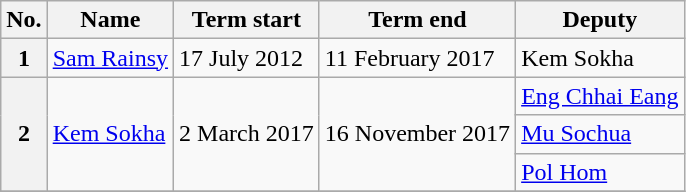<table class="wikitable sortable">
<tr>
<th>No.</th>
<th>Name</th>
<th>Term start</th>
<th>Term end</th>
<th>Deputy</th>
</tr>
<tr>
<th>1</th>
<td><a href='#'>Sam Rainsy</a></td>
<td>17 July 2012</td>
<td>11 February 2017</td>
<td>Kem Sokha</td>
</tr>
<tr>
<th rowspan="3">2</th>
<td rowspan="3"><a href='#'>Kem Sokha</a></td>
<td rowspan="3">2 March 2017</td>
<td rowspan="3">16 November 2017</td>
<td><a href='#'>Eng Chhai Eang</a></td>
</tr>
<tr>
<td><a href='#'>Mu Sochua</a></td>
</tr>
<tr>
<td><a href='#'>Pol Hom</a></td>
</tr>
<tr>
</tr>
</table>
